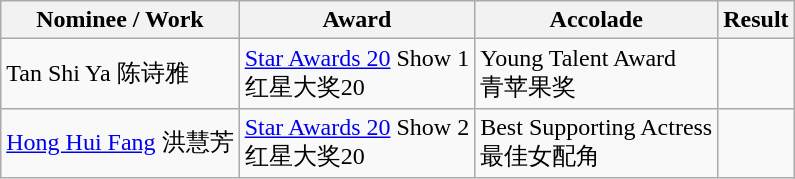<table class="wikitable">
<tr>
<th>Nominee / Work</th>
<th>Award</th>
<th>Accolade</th>
<th class="unsortable">Result</th>
</tr>
<tr>
<td>Tan Shi Ya 陈诗雅</td>
<td><a href='#'>Star Awards 20</a> Show 1<br>红星大奖20</td>
<td>Young Talent Award <br> 青苹果奖</td>
<td></td>
</tr>
<tr>
<td><a href='#'>Hong Hui Fang</a> 洪慧芳</td>
<td><a href='#'>Star Awards 20</a> Show 2<br>红星大奖20</td>
<td>Best Supporting Actress <br> 最佳女配角</td>
<td></td>
</tr>
</table>
